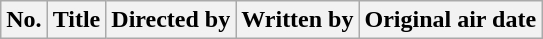<table class="wikitable plainrowheaders">
<tr>
<th style="background:#;">No.</th>
<th style="background:#;">Title</th>
<th style="background:#;">Directed by</th>
<th style="background:#;">Written by</th>
<th style="background:#;">Original air date<br>























</th>
</tr>
</table>
